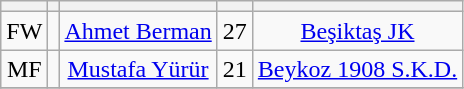<table class="wikitable sortable" style="text-align: center">
<tr>
<th></th>
<th></th>
<th></th>
<th></th>
<th></th>
</tr>
<tr>
<td>FW</td>
<td></td>
<td><a href='#'>Ahmet Berman</a></td>
<td>27</td>
<td><a href='#'>Beşiktaş JK</a></td>
</tr>
<tr>
<td>MF</td>
<td></td>
<td><a href='#'>Mustafa Yürür</a></td>
<td>21</td>
<td><a href='#'>Beykoz 1908 S.K.D.</a></td>
</tr>
<tr>
</tr>
</table>
